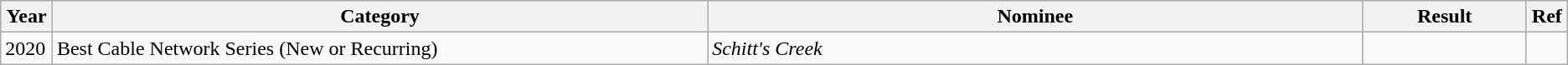<table class="wikitable">
<tr>
<th width="3%">Year</th>
<th width="40%">Category</th>
<th width="40%">Nominee</th>
<th width="10%">Result</th>
<th width="2%">Ref</th>
</tr>
<tr>
<td>2020</td>
<td>Best Cable Network Series (New or Recurring)</td>
<td><em>Schitt's Creek</em></td>
<td></td>
<td></td>
</tr>
</table>
